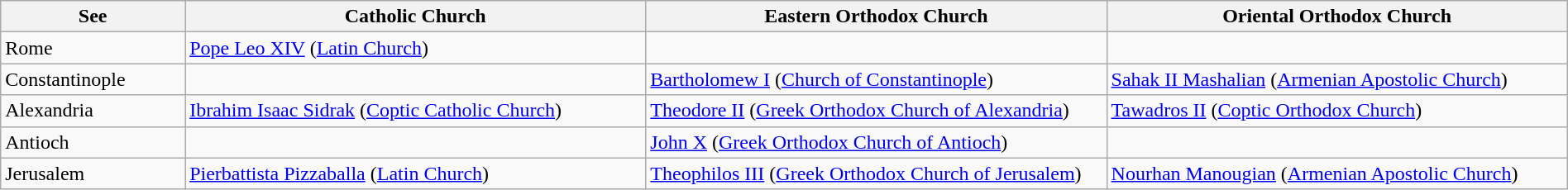<table class="wikitable" style="margin-left: auto; margin-right: auto; border: none;">
<tr>
<th style="width: 10%;">See</th>
<th style="width: 25%;">Catholic Church</th>
<th style="width: 25%;">Eastern Orthodox Church</th>
<th style="width: 25%;">Oriental Orthodox Church</th>
</tr>
<tr>
<td>Rome</td>
<td><a href='#'>Pope Leo XIV</a> (<a href='#'>Latin Church</a>)</td>
<td></td>
<td></td>
</tr>
<tr>
<td>Constantinople</td>
<td></td>
<td><a href='#'>Bartholomew I</a> (<a href='#'>Church of Constantinople</a>)</td>
<td><a href='#'>Sahak II Mashalian</a> (<a href='#'>Armenian Apostolic Church</a>)</td>
</tr>
<tr>
<td>Alexandria</td>
<td><a href='#'>Ibrahim Isaac Sidrak</a> (<a href='#'>Coptic Catholic Church</a>)</td>
<td><a href='#'>Theodore II</a> (<a href='#'>Greek Orthodox Church of Alexandria</a>)</td>
<td><a href='#'>Tawadros II</a> (<a href='#'>Coptic Orthodox Church</a>)</td>
</tr>
<tr>
<td>Antioch</td>
<td></td>
<td><a href='#'>John X</a> (<a href='#'>Greek Orthodox Church of Antioch</a>)</td>
<td></td>
</tr>
<tr>
<td>Jerusalem</td>
<td><a href='#'>Pierbattista Pizzaballa</a> (<a href='#'>Latin Church</a>)</td>
<td><a href='#'>Theophilos III</a> (<a href='#'>Greek Orthodox Church of Jerusalem</a>)</td>
<td><a href='#'>Nourhan Manougian</a> (<a href='#'>Armenian Apostolic Church</a>)</td>
</tr>
</table>
